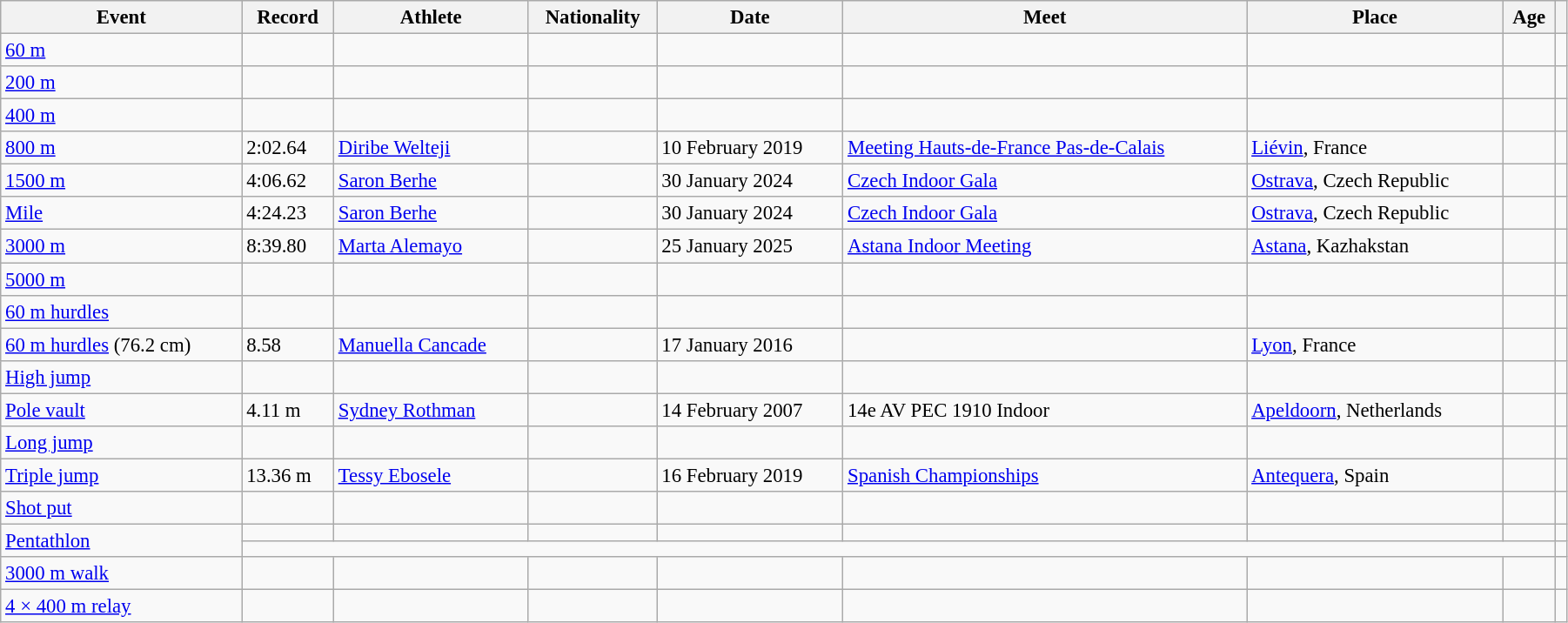<table class=wikitable style="width: 95%; font-size: 95%;">
<tr>
<th>Event</th>
<th>Record</th>
<th>Athlete</th>
<th>Nationality</th>
<th>Date</th>
<th>Meet</th>
<th>Place</th>
<th>Age</th>
<th></th>
</tr>
<tr>
<td><a href='#'>60 m</a></td>
<td></td>
<td></td>
<td></td>
<td></td>
<td></td>
<td></td>
<td></td>
<td></td>
</tr>
<tr>
<td><a href='#'>200 m</a></td>
<td></td>
<td></td>
<td></td>
<td></td>
<td></td>
<td></td>
<td></td>
<td></td>
</tr>
<tr>
<td><a href='#'>400 m</a></td>
<td></td>
<td></td>
<td></td>
<td></td>
<td></td>
<td></td>
<td></td>
<td></td>
</tr>
<tr>
<td><a href='#'>800 m</a></td>
<td>2:02.64</td>
<td><a href='#'>Diribe Welteji</a></td>
<td></td>
<td>10 February 2019</td>
<td><a href='#'>Meeting Hauts-de-France Pas-de-Calais</a></td>
<td><a href='#'>Liévin</a>, France</td>
<td></td>
<td></td>
</tr>
<tr>
<td><a href='#'>1500 m</a></td>
<td>4:06.62</td>
<td><a href='#'>Saron Berhe</a></td>
<td></td>
<td>30 January 2024</td>
<td><a href='#'>Czech Indoor Gala</a></td>
<td><a href='#'>Ostrava</a>, Czech Republic</td>
<td></td>
<td></td>
</tr>
<tr>
<td><a href='#'>Mile</a></td>
<td>4:24.23</td>
<td><a href='#'>Saron Berhe</a></td>
<td></td>
<td>30 January 2024</td>
<td><a href='#'>Czech Indoor Gala</a></td>
<td><a href='#'>Ostrava</a>, Czech Republic</td>
<td></td>
<td></td>
</tr>
<tr>
<td><a href='#'>3000 m</a></td>
<td>8:39.80</td>
<td><a href='#'>Marta Alemayo</a></td>
<td></td>
<td>25 January 2025</td>
<td><a href='#'>Astana Indoor Meeting</a></td>
<td><a href='#'>Astana</a>, Kazhakstan</td>
<td></td>
<td></td>
</tr>
<tr>
<td><a href='#'>5000 m</a></td>
<td></td>
<td></td>
<td></td>
<td></td>
<td></td>
<td></td>
<td></td>
<td></td>
</tr>
<tr>
<td><a href='#'>60 m hurdles</a></td>
<td></td>
<td></td>
<td></td>
<td></td>
<td></td>
<td></td>
<td></td>
<td></td>
</tr>
<tr>
<td><a href='#'>60 m hurdles</a> (76.2 cm)</td>
<td>8.58</td>
<td><a href='#'>Manuella Cancade</a></td>
<td></td>
<td>17 January 2016</td>
<td></td>
<td><a href='#'>Lyon</a>, France</td>
<td></td>
<td></td>
</tr>
<tr>
<td><a href='#'>High jump</a></td>
<td></td>
<td></td>
<td></td>
<td></td>
<td></td>
<td></td>
<td></td>
<td></td>
</tr>
<tr>
<td><a href='#'>Pole vault</a></td>
<td>4.11 m</td>
<td><a href='#'>Sydney Rothman</a></td>
<td></td>
<td>14 February 2007</td>
<td>14e AV PEC 1910 Indoor</td>
<td><a href='#'>Apeldoorn</a>, Netherlands</td>
<td></td>
<td></td>
</tr>
<tr>
<td><a href='#'>Long jump</a></td>
<td></td>
<td></td>
<td></td>
<td></td>
<td></td>
<td></td>
<td></td>
<td></td>
</tr>
<tr>
<td><a href='#'>Triple jump</a></td>
<td>13.36 m</td>
<td><a href='#'>Tessy Ebosele</a></td>
<td></td>
<td>16 February 2019</td>
<td><a href='#'>Spanish Championships</a></td>
<td><a href='#'>Antequera</a>, Spain</td>
<td></td>
<td></td>
</tr>
<tr>
<td><a href='#'>Shot put</a></td>
<td></td>
<td></td>
<td></td>
<td></td>
<td></td>
<td></td>
<td></td>
<td></td>
</tr>
<tr>
<td rowspan=2><a href='#'>Pentathlon</a></td>
<td></td>
<td></td>
<td></td>
<td></td>
<td></td>
<td></td>
<td></td>
<td></td>
</tr>
<tr>
<td colspan=7></td>
<td></td>
</tr>
<tr>
<td><a href='#'>3000 m walk</a></td>
<td></td>
<td></td>
<td></td>
<td></td>
<td></td>
<td></td>
<td></td>
<td></td>
</tr>
<tr>
<td><a href='#'>4 × 400 m relay</a></td>
<td></td>
<td></td>
<td></td>
<td></td>
<td></td>
<td></td>
<td></td>
<td></td>
</tr>
</table>
